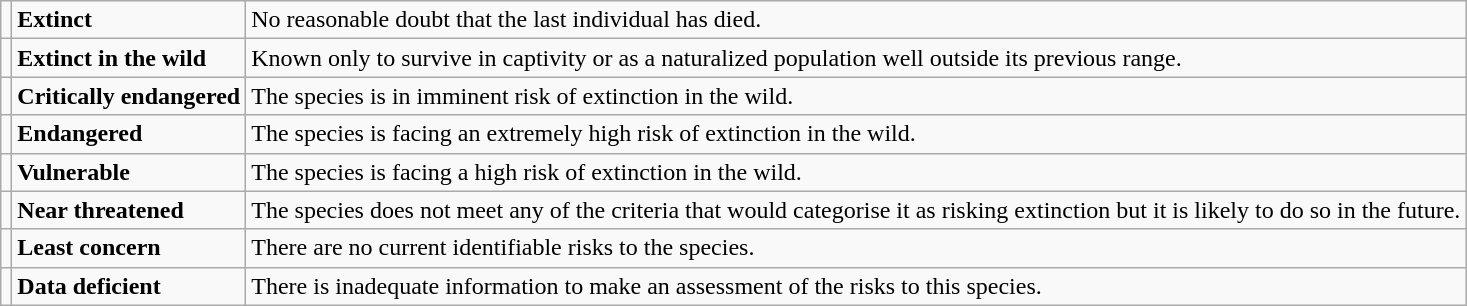<table class="wikitable" style="text-align:left">
<tr>
<td></td>
<td><strong>Extinct</strong></td>
<td>No reasonable doubt that the last individual has died.</td>
</tr>
<tr>
<td></td>
<td><strong>Extinct in the wild</strong></td>
<td>Known only to survive in captivity or as a naturalized population well outside its previous range.</td>
</tr>
<tr>
<td></td>
<td><strong>Critically endangered</strong></td>
<td>The species is in imminent risk of extinction in the wild.</td>
</tr>
<tr>
<td></td>
<td><strong>Endangered</strong></td>
<td>The species is facing an extremely high risk of extinction in the wild.</td>
</tr>
<tr>
<td></td>
<td><strong>Vulnerable</strong></td>
<td>The species is facing a high risk of extinction in the wild.</td>
</tr>
<tr>
<td></td>
<td><strong>Near threatened</strong></td>
<td>The species does not meet any of the criteria that would categorise it as risking extinction but it is likely to do so in the future.</td>
</tr>
<tr>
<td></td>
<td><strong>Least concern</strong></td>
<td>There are no current identifiable risks to the species.</td>
</tr>
<tr>
<td></td>
<td><strong>Data deficient</strong></td>
<td>There is inadequate information to make an assessment of the risks to this species.</td>
</tr>
</table>
